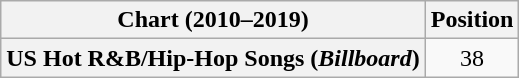<table class="wikitable plainrowheaders" style="text-align:center">
<tr>
<th scope="col">Chart (2010–2019)</th>
<th scope="col">Position</th>
</tr>
<tr>
<th scope="row">US Hot R&B/Hip-Hop Songs (<em>Billboard</em>)</th>
<td>38</td>
</tr>
</table>
